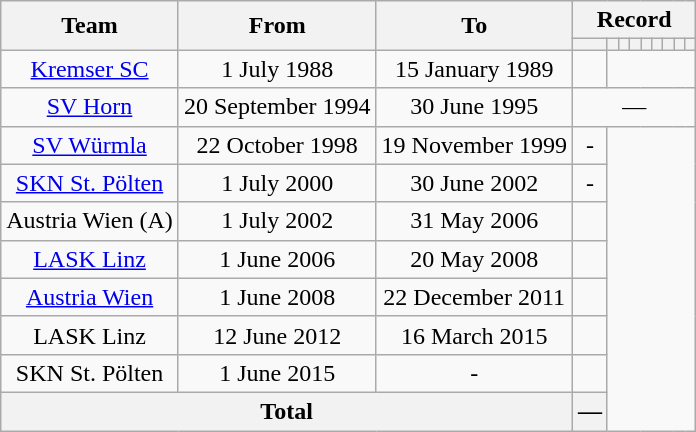<table class="wikitable" style="text-align: center">
<tr>
<th rowspan="2">Team</th>
<th rowspan="2">From</th>
<th rowspan="2">To</th>
<th colspan="9">Record</th>
</tr>
<tr>
<th></th>
<th></th>
<th></th>
<th></th>
<th></th>
<th></th>
<th></th>
<th></th>
<th></th>
</tr>
<tr>
<td><a href='#'>Kremser SC</a></td>
<td>1 July 1988</td>
<td>15 January 1989<br></td>
<td></td>
</tr>
<tr>
<td><a href='#'>SV Horn</a></td>
<td>20 September 1994</td>
<td>30 June 1995</td>
<td colspan="9">— </td>
</tr>
<tr>
<td><a href='#'>SV Würmla</a></td>
<td>22 October 1998</td>
<td>19 November 1999<br></td>
<td>-</td>
</tr>
<tr>
<td><a href='#'>SKN St. Pölten</a></td>
<td>1 July 2000</td>
<td>30 June 2002<br></td>
<td>-</td>
</tr>
<tr>
<td>Austria Wien (A)</td>
<td>1 July 2002</td>
<td>31 May 2006<br></td>
<td><br></td>
</tr>
<tr>
<td><a href='#'>LASK Linz</a></td>
<td>1 June 2006</td>
<td>20 May 2008<br></td>
<td><br></td>
</tr>
<tr>
<td><a href='#'>Austria Wien</a></td>
<td>1 June 2008</td>
<td>22 December 2011<br></td>
<td><br></td>
</tr>
<tr>
<td>LASK Linz</td>
<td>12 June 2012</td>
<td>16 March 2015<br></td>
<td><br></td>
</tr>
<tr>
<td>SKN St. Pölten</td>
<td>1 June 2015</td>
<td>-<br></td>
<td></td>
</tr>
<tr>
<th colspan="3">Total<br></th>
<th>—</th>
</tr>
</table>
